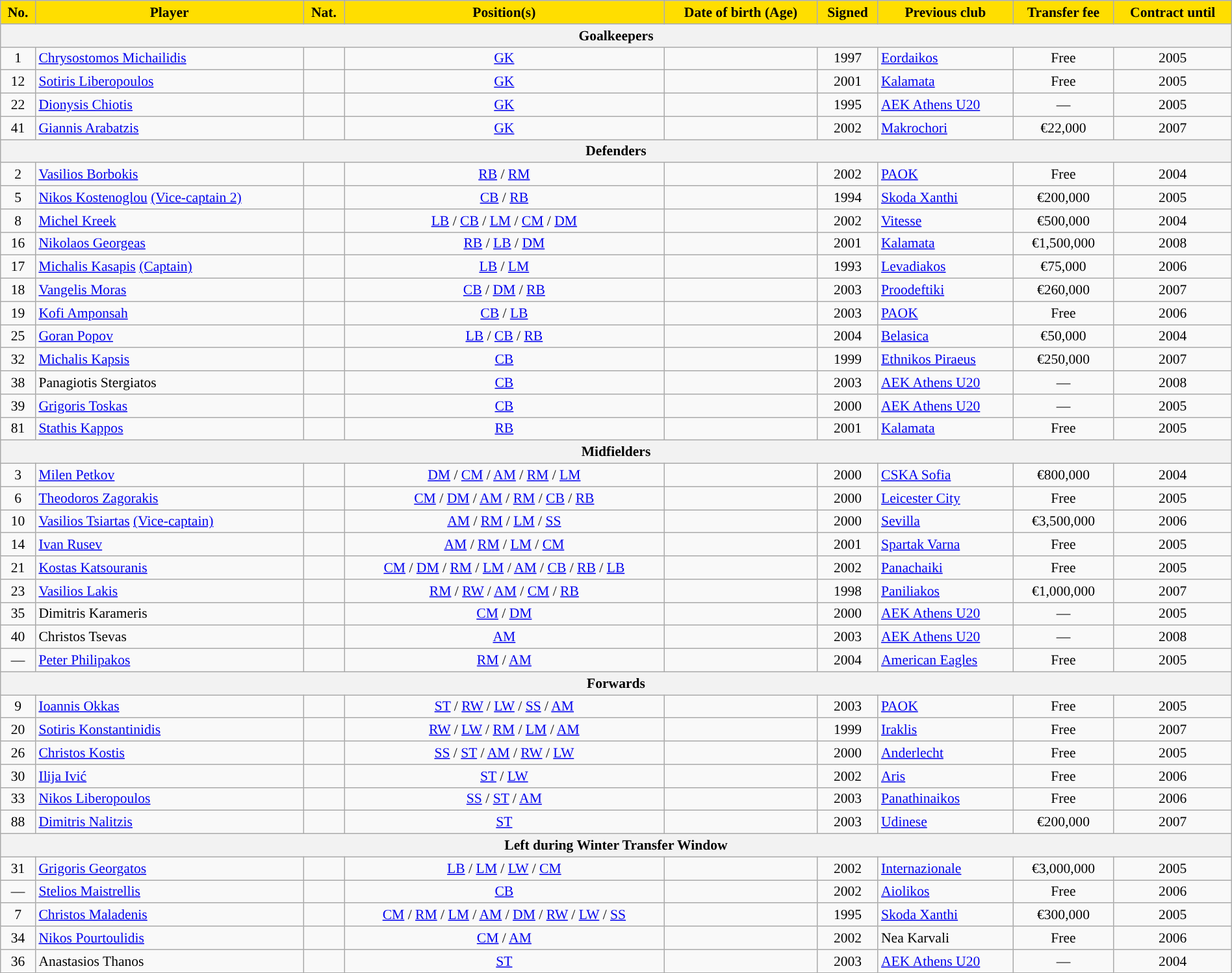<table class="wikitable" style="text-align:center; font-size:90%; width:100%">
<tr>
<th style="background:#FFDE00">No.</th>
<th style="background:#FFDE00">Player</th>
<th style="background:#FFDE00">Nat.</th>
<th style="background:#FFDE00">Position(s)</th>
<th style="background:#FFDE00">Date of birth (Age)</th>
<th style="background:#FFDE00">Signed</th>
<th style="background:#FFDE00">Previous club</th>
<th style="background:#FFDE00">Transfer fee</th>
<th style="background:#FFDE00">Contract until</th>
</tr>
<tr>
<th colspan="9">Goalkeepers</th>
</tr>
<tr>
<td>1</td>
<td align=left><a href='#'>Chrysostomos Michailidis</a></td>
<td></td>
<td><a href='#'>GK</a></td>
<td></td>
<td>1997</td>
<td align=left> <a href='#'>Eordaikos</a></td>
<td>Free</td>
<td>2005</td>
</tr>
<tr>
<td>12</td>
<td align=left><a href='#'>Sotiris Liberopoulos</a></td>
<td></td>
<td><a href='#'>GK</a></td>
<td></td>
<td>2001</td>
<td align=left> <a href='#'>Kalamata</a></td>
<td>Free</td>
<td>2005</td>
</tr>
<tr>
<td>22</td>
<td align=left><a href='#'>Dionysis Chiotis</a></td>
<td></td>
<td><a href='#'>GK</a></td>
<td></td>
<td>1995</td>
<td align=left> <a href='#'>AEK Athens U20</a></td>
<td>—</td>
<td>2005</td>
</tr>
<tr>
<td>41</td>
<td align=left><a href='#'>Giannis Arabatzis</a></td>
<td></td>
<td><a href='#'>GK</a></td>
<td></td>
<td>2002</td>
<td align=left> <a href='#'>Makrochori</a></td>
<td>€22,000</td>
<td>2007</td>
</tr>
<tr>
<th colspan="9">Defenders</th>
</tr>
<tr>
<td>2</td>
<td align=left><a href='#'>Vasilios Borbokis</a></td>
<td></td>
<td><a href='#'>RB</a> / <a href='#'>RM</a></td>
<td></td>
<td>2002</td>
<td align=left> <a href='#'>PAOK</a></td>
<td>Free</td>
<td>2004</td>
</tr>
<tr>
<td>5</td>
<td align=left><a href='#'>Nikos Kostenoglou</a> <a href='#'>(Vice-captain 2)</a></td>
<td></td>
<td><a href='#'>CB</a> / <a href='#'>RB</a></td>
<td></td>
<td>1994</td>
<td align=left> <a href='#'>Skoda Xanthi</a></td>
<td>€200,000</td>
<td>2005</td>
</tr>
<tr>
<td>8</td>
<td align=left><a href='#'>Michel Kreek</a></td>
<td></td>
<td><a href='#'>LB</a> / <a href='#'>CB</a> / <a href='#'>LM</a> / <a href='#'>CM</a> / <a href='#'>DM</a></td>
<td></td>
<td>2002</td>
<td align=left> <a href='#'>Vitesse</a></td>
<td>€500,000</td>
<td>2004</td>
</tr>
<tr>
<td>16</td>
<td align=left><a href='#'>Nikolaos Georgeas</a></td>
<td></td>
<td><a href='#'>RB</a> / <a href='#'>LB</a> / <a href='#'>DM</a></td>
<td></td>
<td>2001</td>
<td align=left> <a href='#'>Kalamata</a></td>
<td>€1,500,000</td>
<td>2008</td>
</tr>
<tr>
<td>17</td>
<td align=left><a href='#'>Michalis Kasapis</a> <a href='#'>(Captain)</a></td>
<td></td>
<td><a href='#'>LB</a> / <a href='#'>LM</a></td>
<td></td>
<td>1993</td>
<td align=left> <a href='#'>Levadiakos</a></td>
<td>€75,000</td>
<td>2006</td>
</tr>
<tr>
<td>18</td>
<td align=left><a href='#'>Vangelis Moras</a></td>
<td></td>
<td><a href='#'>CB</a> / <a href='#'>DM</a> / <a href='#'>RB</a></td>
<td></td>
<td>2003</td>
<td align=left> <a href='#'>Proodeftiki</a></td>
<td>€260,000</td>
<td>2007</td>
</tr>
<tr>
<td>19</td>
<td align=left><a href='#'>Kofi Amponsah</a></td>
<td></td>
<td><a href='#'>CB</a> / <a href='#'>LB</a></td>
<td></td>
<td>2003</td>
<td align=left> <a href='#'>PAOK</a></td>
<td>Free</td>
<td>2006</td>
</tr>
<tr>
<td>25</td>
<td align=left><a href='#'>Goran Popov</a></td>
<td></td>
<td><a href='#'>LB</a> / <a href='#'>CB</a> / <a href='#'>RB</a></td>
<td></td>
<td>2004</td>
<td align=left> <a href='#'>Belasica</a></td>
<td>€50,000</td>
<td>2004</td>
</tr>
<tr>
<td>32</td>
<td align=left><a href='#'>Michalis Kapsis</a></td>
<td></td>
<td><a href='#'>CB</a></td>
<td></td>
<td>1999</td>
<td align=left> <a href='#'>Ethnikos Piraeus</a></td>
<td>€250,000</td>
<td>2007</td>
</tr>
<tr>
<td>38</td>
<td align=left>Panagiotis Stergiatos</td>
<td></td>
<td><a href='#'>CB</a></td>
<td></td>
<td>2003</td>
<td align=left> <a href='#'>AEK Athens U20</a></td>
<td>—</td>
<td>2008</td>
</tr>
<tr>
<td>39</td>
<td align=left><a href='#'>Grigoris Toskas</a></td>
<td></td>
<td><a href='#'>CB</a></td>
<td></td>
<td>2000</td>
<td align=left> <a href='#'>AEK Athens U20</a></td>
<td>—</td>
<td>2005</td>
</tr>
<tr>
<td>81</td>
<td align=left><a href='#'>Stathis Kappos</a></td>
<td></td>
<td><a href='#'>RB</a></td>
<td></td>
<td>2001</td>
<td align=left> <a href='#'>Kalamata</a></td>
<td>Free</td>
<td>2005</td>
</tr>
<tr>
<th colspan="9">Midfielders</th>
</tr>
<tr>
<td>3</td>
<td align=left><a href='#'>Milen Petkov</a></td>
<td></td>
<td><a href='#'>DM</a> / <a href='#'>CM</a> / <a href='#'>AM</a> / <a href='#'>RM</a> / <a href='#'>LM</a></td>
<td></td>
<td>2000</td>
<td align=left> <a href='#'>CSKA Sofia</a></td>
<td>€800,000</td>
<td>2004</td>
</tr>
<tr>
<td>6</td>
<td align=left><a href='#'>Theodoros Zagorakis</a></td>
<td></td>
<td><a href='#'>CM</a> / <a href='#'>DM</a> / <a href='#'>AM</a> / <a href='#'>RM</a> / <a href='#'>CB</a> / <a href='#'>RB</a></td>
<td></td>
<td>2000</td>
<td align=left> <a href='#'>Leicester City</a></td>
<td>Free</td>
<td>2005</td>
</tr>
<tr>
<td>10</td>
<td align=left><a href='#'>Vasilios Tsiartas</a> <a href='#'>(Vice-captain)</a></td>
<td></td>
<td><a href='#'>AM</a> / <a href='#'>RM</a> / <a href='#'>LM</a> / <a href='#'>SS</a></td>
<td></td>
<td>2000</td>
<td align=left> <a href='#'>Sevilla</a></td>
<td>€3,500,000</td>
<td>2006</td>
</tr>
<tr>
<td>14</td>
<td align=left><a href='#'>Ivan Rusev</a></td>
<td></td>
<td><a href='#'>AM</a> / <a href='#'>RM</a> / <a href='#'>LM</a> / <a href='#'>CM</a></td>
<td></td>
<td>2001</td>
<td align=left> <a href='#'>Spartak Varna</a></td>
<td>Free</td>
<td>2005</td>
</tr>
<tr>
<td>21</td>
<td align=left><a href='#'>Kostas Katsouranis</a></td>
<td></td>
<td><a href='#'>CM</a> / <a href='#'>DM</a> / <a href='#'>RM</a> / <a href='#'>LM</a> / <a href='#'>AM</a> / <a href='#'>CB</a> / <a href='#'>RB</a> / <a href='#'>LB</a></td>
<td></td>
<td>2002</td>
<td align=left> <a href='#'>Panachaiki</a></td>
<td>Free</td>
<td>2005</td>
</tr>
<tr>
<td>23</td>
<td align=left><a href='#'>Vasilios Lakis</a></td>
<td></td>
<td><a href='#'>RM</a> / <a href='#'>RW</a> / <a href='#'>AM</a> / <a href='#'>CM</a> / <a href='#'>RB</a></td>
<td></td>
<td>1998</td>
<td align=left> <a href='#'>Paniliakos</a></td>
<td>€1,000,000</td>
<td>2007</td>
</tr>
<tr>
<td>35</td>
<td align=left>Dimitris Karameris</td>
<td></td>
<td><a href='#'>CM</a> / <a href='#'>DM</a></td>
<td></td>
<td>2000</td>
<td align=left> <a href='#'>AEK Athens U20</a></td>
<td>—</td>
<td>2005</td>
</tr>
<tr>
<td>40</td>
<td align=left>Christos Tsevas</td>
<td></td>
<td><a href='#'>AM</a></td>
<td></td>
<td>2003</td>
<td align=left> <a href='#'>AEK Athens U20</a></td>
<td>—</td>
<td>2008</td>
</tr>
<tr>
<td>—</td>
<td align=left><a href='#'>Peter Philipakos</a></td>
<td></td>
<td><a href='#'>RM</a> / <a href='#'>AM</a></td>
<td></td>
<td>2004</td>
<td align=left> <a href='#'>American Eagles</a></td>
<td>Free</td>
<td>2005</td>
</tr>
<tr>
<th colspan="9">Forwards</th>
</tr>
<tr>
<td>9</td>
<td align=left><a href='#'>Ioannis Okkas</a></td>
<td></td>
<td><a href='#'>ST</a> / <a href='#'>RW</a> / <a href='#'>LW</a> / <a href='#'>SS</a> / <a href='#'>AM</a></td>
<td></td>
<td>2003</td>
<td align=left> <a href='#'>PAOK</a></td>
<td>Free</td>
<td>2005</td>
</tr>
<tr>
<td>20</td>
<td align=left><a href='#'>Sotiris Konstantinidis</a></td>
<td></td>
<td><a href='#'>RW</a> / <a href='#'>LW</a> / <a href='#'>RM</a> / <a href='#'>LM</a> / <a href='#'>AM</a></td>
<td></td>
<td>1999</td>
<td align=left> <a href='#'>Iraklis</a></td>
<td>Free</td>
<td>2007</td>
</tr>
<tr>
<td>26</td>
<td align=left><a href='#'>Christos Kostis</a></td>
<td></td>
<td><a href='#'>SS</a> / <a href='#'>ST</a> / <a href='#'>AM</a> / <a href='#'>RW</a> / <a href='#'>LW</a></td>
<td></td>
<td>2000</td>
<td align=left> <a href='#'>Anderlecht</a></td>
<td>Free</td>
<td>2005</td>
</tr>
<tr>
<td>30</td>
<td align=left><a href='#'>Ilija Ivić</a></td>
<td></td>
<td><a href='#'>ST</a> / <a href='#'>LW</a></td>
<td></td>
<td>2002</td>
<td align=left> <a href='#'>Aris</a></td>
<td>Free</td>
<td>2006</td>
</tr>
<tr>
<td>33</td>
<td align=left><a href='#'>Nikos Liberopoulos</a></td>
<td></td>
<td><a href='#'>SS</a> / <a href='#'>ST</a> / <a href='#'>AM</a></td>
<td></td>
<td>2003</td>
<td align=left> <a href='#'>Panathinaikos</a></td>
<td>Free</td>
<td>2006</td>
</tr>
<tr>
<td>88</td>
<td align=left><a href='#'>Dimitris Nalitzis</a></td>
<td></td>
<td><a href='#'>ST</a></td>
<td></td>
<td>2003</td>
<td align=left> <a href='#'>Udinese</a></td>
<td>€200,000</td>
<td>2007</td>
</tr>
<tr>
<th colspan="9">Left during Winter Transfer Window</th>
</tr>
<tr>
<td>31</td>
<td align=left><a href='#'>Grigoris Georgatos</a></td>
<td></td>
<td><a href='#'>LB</a> / <a href='#'>LM</a> / <a href='#'>LW</a> / <a href='#'>CM</a></td>
<td></td>
<td>2002</td>
<td align=left> <a href='#'>Internazionale</a></td>
<td>€3,000,000</td>
<td>2005</td>
</tr>
<tr>
<td>—</td>
<td align=left><a href='#'>Stelios Maistrellis</a></td>
<td></td>
<td><a href='#'>CB</a></td>
<td></td>
<td>2002</td>
<td align=left> <a href='#'>Aiolikos</a></td>
<td>Free</td>
<td>2006</td>
</tr>
<tr>
<td>7</td>
<td align=left><a href='#'>Christos Maladenis</a></td>
<td></td>
<td><a href='#'>CM</a> / <a href='#'>RM</a> / <a href='#'>LM</a> / <a href='#'>AM</a> / <a href='#'>DM</a> / <a href='#'>RW</a> / <a href='#'>LW</a> / <a href='#'>SS</a></td>
<td></td>
<td>1995</td>
<td align=left> <a href='#'>Skoda Xanthi</a></td>
<td>€300,000</td>
<td>2005</td>
</tr>
<tr>
<td>34</td>
<td align=left><a href='#'>Nikos Pourtoulidis</a></td>
<td></td>
<td><a href='#'>CM</a> / <a href='#'>AM</a></td>
<td></td>
<td>2002</td>
<td align=left> Nea Karvali</td>
<td>Free</td>
<td>2006</td>
</tr>
<tr>
<td>36</td>
<td align=left>Anastasios Thanos</td>
<td></td>
<td><a href='#'>ST</a></td>
<td></td>
<td>2003</td>
<td align=left> <a href='#'>AEK Athens U20</a></td>
<td>—</td>
<td>2004</td>
</tr>
</table>
